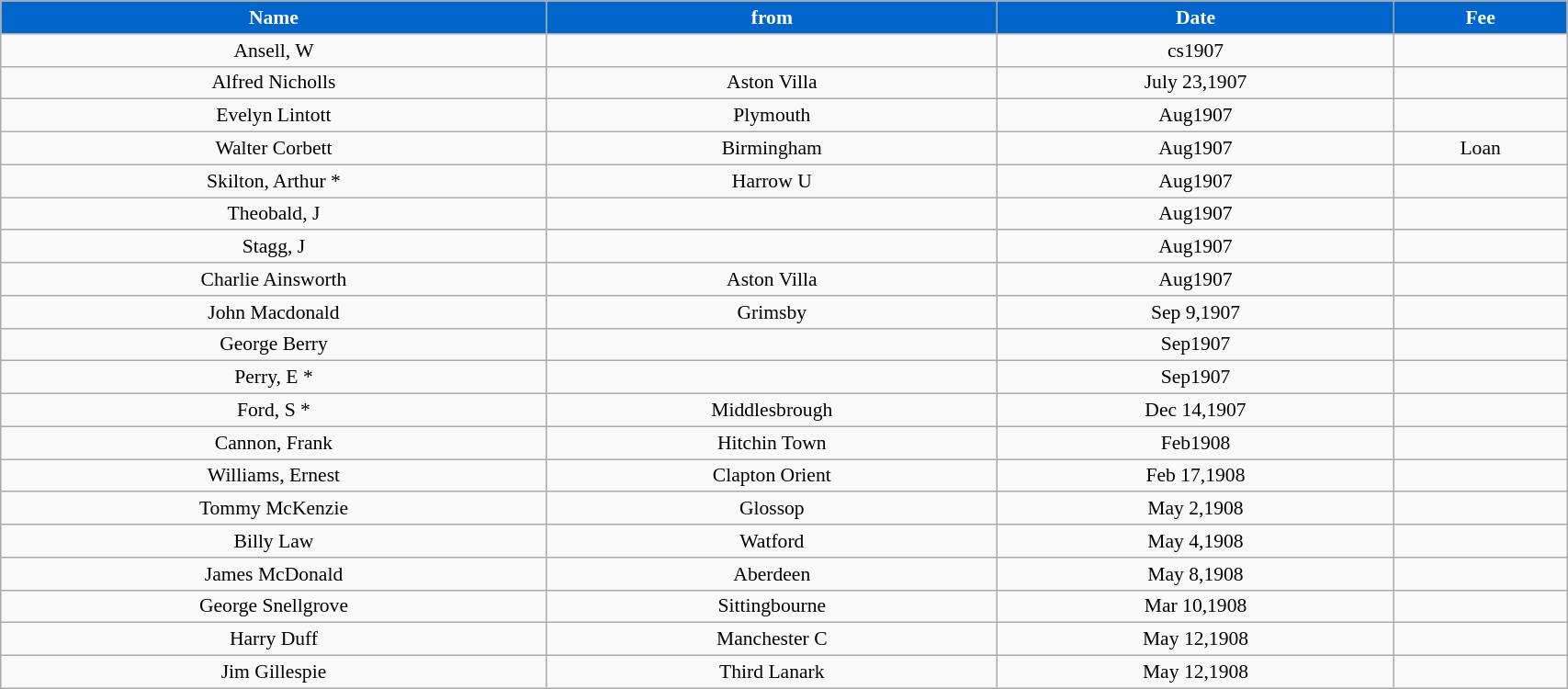<table class="wikitable" style="text-align:center; font-size:90%; width:90%;">
<tr>
<th style="background:#0066CC; color:#FFFFFF; text-align:center;"><strong>Name</strong></th>
<th style="background:#0066CC; color:#FFFFFF; text-align:center;">from</th>
<th style="background:#0066CC; color:#FFFFFF; text-align:center;">Date</th>
<th style="background:#0066CC; color:#FFFFFF; text-align:center;">Fee</th>
</tr>
<tr>
<td>Ansell, W</td>
<td></td>
<td>cs1907</td>
<td></td>
</tr>
<tr>
<td>Alfred Nicholls</td>
<td>Aston Villa</td>
<td>July 23,1907</td>
<td></td>
</tr>
<tr>
<td>Evelyn Lintott</td>
<td>Plymouth</td>
<td>Aug1907</td>
<td></td>
</tr>
<tr>
<td>Walter Corbett</td>
<td>Birmingham</td>
<td>Aug1907</td>
<td>Loan</td>
</tr>
<tr>
<td>Skilton, Arthur *</td>
<td>Harrow U</td>
<td>Aug1907</td>
<td></td>
</tr>
<tr>
<td>Theobald, J</td>
<td></td>
<td>Aug1907</td>
<td></td>
</tr>
<tr>
<td>Stagg, J</td>
<td></td>
<td>Aug1907</td>
<td></td>
</tr>
<tr>
<td>Charlie Ainsworth</td>
<td>Aston Villa</td>
<td>Aug1907</td>
<td></td>
</tr>
<tr>
<td>John Macdonald</td>
<td>Grimsby</td>
<td>Sep 9,1907</td>
<td></td>
</tr>
<tr>
<td>George Berry</td>
<td></td>
<td>Sep1907</td>
<td></td>
</tr>
<tr>
<td>Perry, E *</td>
<td></td>
<td>Sep1907</td>
<td></td>
</tr>
<tr>
<td>Ford, S *</td>
<td>Middlesbrough</td>
<td>Dec 14,1907</td>
<td></td>
</tr>
<tr>
<td>Cannon, Frank</td>
<td>Hitchin Town</td>
<td>Feb1908</td>
<td></td>
</tr>
<tr>
<td>Williams, Ernest</td>
<td>Clapton Orient</td>
<td>Feb 17,1908</td>
<td></td>
</tr>
<tr>
<td>Tommy McKenzie</td>
<td>Glossop</td>
<td>May 2,1908</td>
<td></td>
</tr>
<tr>
<td>Billy Law</td>
<td>Watford</td>
<td>May 4,1908</td>
<td></td>
</tr>
<tr>
<td>James McDonald</td>
<td>Aberdeen</td>
<td>May 8,1908</td>
<td></td>
</tr>
<tr>
<td>George Snellgrove</td>
<td>Sittingbourne</td>
<td>Mar 10,1908</td>
<td></td>
</tr>
<tr>
<td>Harry Duff</td>
<td>Manchester C</td>
<td>May 12,1908</td>
<td></td>
</tr>
<tr>
<td>Jim Gillespie</td>
<td>Third Lanark</td>
<td>May 12,1908</td>
<td></td>
</tr>
</table>
